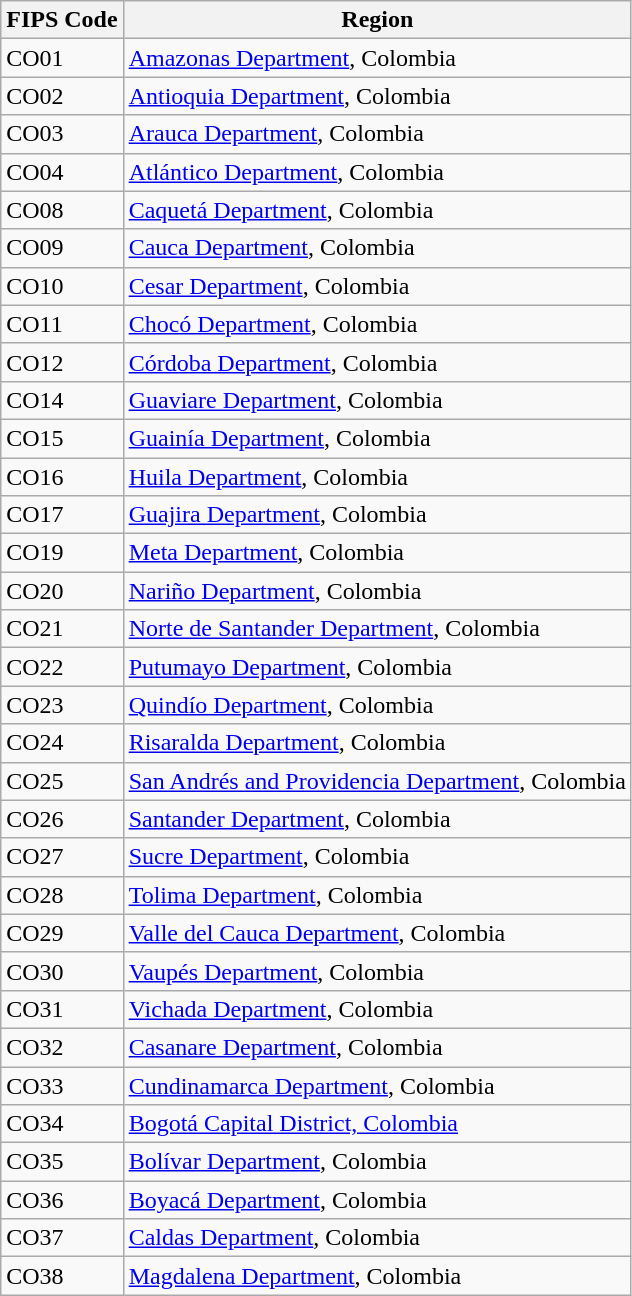<table class="wikitable">
<tr>
<th>FIPS Code</th>
<th>Region</th>
</tr>
<tr>
<td>CO01</td>
<td><a href='#'>Amazonas Department</a>, Colombia</td>
</tr>
<tr>
<td>CO02</td>
<td><a href='#'>Antioquia Department</a>, Colombia</td>
</tr>
<tr>
<td>CO03</td>
<td><a href='#'>Arauca Department</a>, Colombia</td>
</tr>
<tr>
<td>CO04</td>
<td><a href='#'>Atlántico Department</a>, Colombia</td>
</tr>
<tr>
<td>CO08</td>
<td><a href='#'>Caquetá Department</a>, Colombia</td>
</tr>
<tr>
<td>CO09</td>
<td><a href='#'>Cauca Department</a>, Colombia</td>
</tr>
<tr>
<td>CO10</td>
<td><a href='#'>Cesar Department</a>, Colombia</td>
</tr>
<tr>
<td>CO11</td>
<td><a href='#'>Chocó Department</a>, Colombia</td>
</tr>
<tr>
<td>CO12</td>
<td><a href='#'>Córdoba Department</a>, Colombia</td>
</tr>
<tr>
<td>CO14</td>
<td><a href='#'>Guaviare Department</a>, Colombia</td>
</tr>
<tr>
<td>CO15</td>
<td><a href='#'>Guainía Department</a>, Colombia</td>
</tr>
<tr>
<td>CO16</td>
<td><a href='#'>Huila Department</a>, Colombia</td>
</tr>
<tr>
<td>CO17</td>
<td><a href='#'>Guajira Department</a>, Colombia</td>
</tr>
<tr>
<td>CO19</td>
<td><a href='#'>Meta Department</a>, Colombia</td>
</tr>
<tr>
<td>CO20</td>
<td><a href='#'>Nariño Department</a>, Colombia</td>
</tr>
<tr>
<td>CO21</td>
<td><a href='#'>Norte de Santander Department</a>, Colombia</td>
</tr>
<tr>
<td>CO22</td>
<td><a href='#'>Putumayo Department</a>, Colombia</td>
</tr>
<tr>
<td>CO23</td>
<td><a href='#'>Quindío Department</a>, Colombia</td>
</tr>
<tr>
<td>CO24</td>
<td><a href='#'>Risaralda Department</a>, Colombia</td>
</tr>
<tr>
<td>CO25</td>
<td><a href='#'>San Andrés and Providencia Department</a>, Colombia</td>
</tr>
<tr>
<td>CO26</td>
<td><a href='#'>Santander Department</a>, Colombia</td>
</tr>
<tr>
<td>CO27</td>
<td><a href='#'>Sucre Department</a>, Colombia</td>
</tr>
<tr>
<td>CO28</td>
<td><a href='#'>Tolima Department</a>, Colombia</td>
</tr>
<tr>
<td>CO29</td>
<td><a href='#'>Valle del Cauca Department</a>, Colombia</td>
</tr>
<tr>
<td>CO30</td>
<td><a href='#'>Vaupés Department</a>, Colombia</td>
</tr>
<tr>
<td>CO31</td>
<td><a href='#'>Vichada Department</a>, Colombia</td>
</tr>
<tr>
<td>CO32</td>
<td><a href='#'>Casanare Department</a>, Colombia</td>
</tr>
<tr>
<td>CO33</td>
<td><a href='#'>Cundinamarca Department</a>, Colombia</td>
</tr>
<tr>
<td>CO34</td>
<td><a href='#'>Bogotá Capital District, Colombia</a></td>
</tr>
<tr>
<td>CO35</td>
<td><a href='#'>Bolívar Department</a>, Colombia</td>
</tr>
<tr>
<td>CO36</td>
<td><a href='#'>Boyacá Department</a>, Colombia</td>
</tr>
<tr>
<td>CO37</td>
<td><a href='#'>Caldas Department</a>, Colombia</td>
</tr>
<tr>
<td>CO38</td>
<td><a href='#'>Magdalena Department</a>, Colombia</td>
</tr>
</table>
